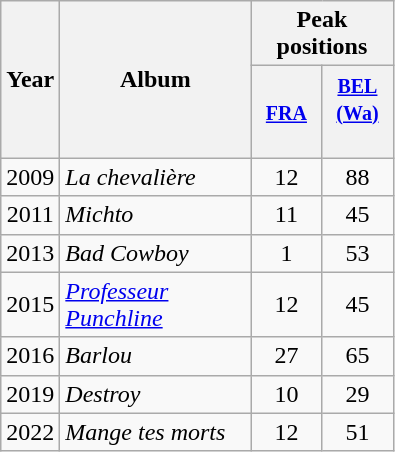<table class="wikitable">
<tr>
<th align="center" rowspan="2" width="10">Year</th>
<th align="center" rowspan="2" width="120">Album</th>
<th align="center" colspan="2" width="30">Peak positions</th>
</tr>
<tr>
<th width="40"><small><a href='#'>FRA</a><br></small></th>
<th width="40"><small><a href='#'>BEL <br>(Wa)</a><br></small><br></th>
</tr>
<tr>
<td align="center">2009</td>
<td><em>La chevalière</em></td>
<td align="center">12</td>
<td align="center">88</td>
</tr>
<tr>
<td align="center">2011</td>
<td><em>Michto</em></td>
<td align="center">11</td>
<td align="center">45</td>
</tr>
<tr>
<td align="center">2013</td>
<td><em>Bad Cowboy</em></td>
<td align="center">1</td>
<td align="center">53</td>
</tr>
<tr>
<td align="center">2015</td>
<td><em><a href='#'>Professeur Punchline</a></em></td>
<td align="center">12</td>
<td align="center">45</td>
</tr>
<tr>
<td align="center">2016</td>
<td><em>Barlou</em></td>
<td align="center">27<br></td>
<td align="center">65</td>
</tr>
<tr>
<td align="center">2019</td>
<td><em>Destroy</em></td>
<td align="center">10</td>
<td align="center">29</td>
</tr>
<tr>
<td>2022</td>
<td><em>Mange tes morts</em></td>
<td align="center">12</td>
<td align="center">51</td>
</tr>
</table>
